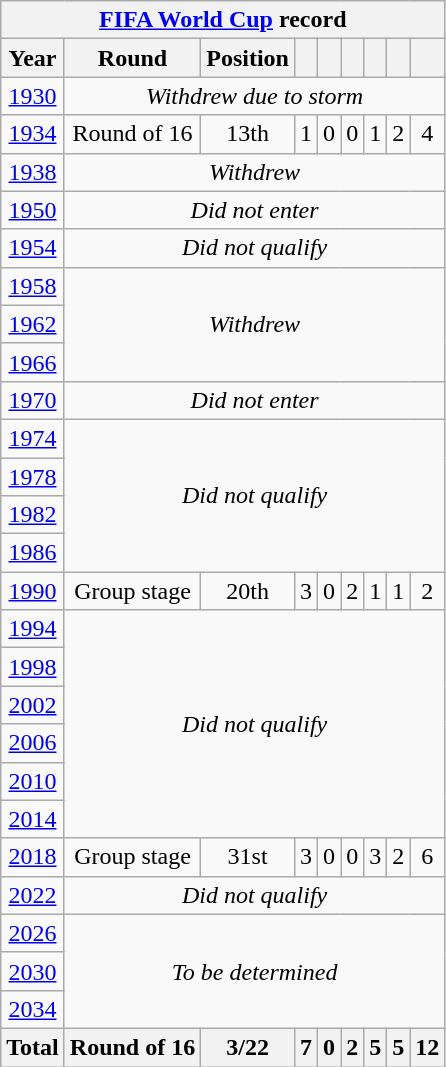<table class="wikitable" style="text-align: center;">
<tr>
<th colspan=9><a href='#'>FIFA World Cup</a> record</th>
</tr>
<tr>
<th>Year</th>
<th>Round</th>
<th>Position</th>
<th></th>
<th></th>
<th></th>
<th></th>
<th></th>
<th></th>
</tr>
<tr>
<td> <a href='#'>1930</a></td>
<td colspan=8><em>Withdrew due to storm</em></td>
</tr>
<tr>
<td> <a href='#'>1934</a></td>
<td>Round of 16</td>
<td>13th</td>
<td>1</td>
<td>0</td>
<td>0</td>
<td>1</td>
<td>2</td>
<td>4</td>
</tr>
<tr>
<td> <a href='#'>1938</a></td>
<td colspan=8><em>Withdrew</em></td>
</tr>
<tr>
<td> <a href='#'>1950</a></td>
<td colspan=8><em>Did not enter</em></td>
</tr>
<tr>
<td> <a href='#'>1954</a></td>
<td colspan=8><em> Did not qualify</em></td>
</tr>
<tr>
<td> <a href='#'>1958</a></td>
<td colspan=8 rowspan=3><em>Withdrew</em></td>
</tr>
<tr>
<td> <a href='#'>1962</a></td>
</tr>
<tr>
<td> <a href='#'>1966</a></td>
</tr>
<tr>
<td> <a href='#'>1970</a></td>
<td colspan=8><em>Did not enter</em></td>
</tr>
<tr>
<td> <a href='#'>1974</a></td>
<td colspan=8 rowspan=4><em>Did not qualify</em></td>
</tr>
<tr>
<td> <a href='#'>1978</a></td>
</tr>
<tr>
<td> <a href='#'>1982</a></td>
</tr>
<tr>
<td> <a href='#'>1986</a></td>
</tr>
<tr>
<td> <a href='#'>1990</a></td>
<td>Group stage</td>
<td>20th</td>
<td>3</td>
<td>0</td>
<td>2</td>
<td>1</td>
<td>1</td>
<td>2</td>
</tr>
<tr>
<td> <a href='#'>1994</a></td>
<td colspan=8 rowspan=6><em>Did not qualify</em></td>
</tr>
<tr>
<td> <a href='#'>1998</a></td>
</tr>
<tr>
<td>  <a href='#'>2002</a></td>
</tr>
<tr>
<td> <a href='#'>2006</a></td>
</tr>
<tr>
<td> <a href='#'>2010</a></td>
</tr>
<tr>
<td> <a href='#'>2014</a></td>
</tr>
<tr>
<td> <a href='#'>2018</a></td>
<td>Group stage</td>
<td>31st</td>
<td>3</td>
<td>0</td>
<td>0</td>
<td>3</td>
<td>2</td>
<td>6</td>
</tr>
<tr>
<td> <a href='#'>2022</a></td>
<td colspan=8><em>Did not qualify</em></td>
</tr>
<tr>
<td>   <a href='#'>2026</a></td>
<td colspan=8 rowspan=3><em>To be determined</em></td>
</tr>
<tr>
<td>   <a href='#'>2030</a></td>
</tr>
<tr>
<td> <a href='#'>2034</a></td>
</tr>
<tr>
<th>Total</th>
<th>Round of 16</th>
<th>3/22</th>
<th>7</th>
<th>0</th>
<th>2</th>
<th>5</th>
<th>5</th>
<th>12</th>
</tr>
</table>
